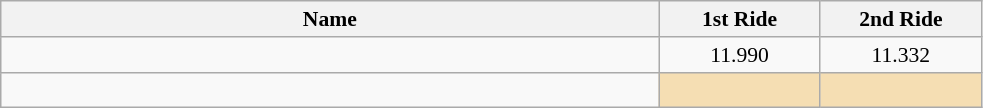<table class="wikitable" style="text-align:center; font-size:90%;">
<tr>
<th style="width:30em">Name</th>
<th style="width:7em">1st Ride</th>
<th style="width:7em">2nd Ride</th>
</tr>
<tr>
<td align=left> </td>
<td>11.990</td>
<td>11.332</td>
</tr>
<tr>
<td align=left> </td>
<td bgcolor=wheat></td>
<td bgcolor=wheat></td>
</tr>
</table>
